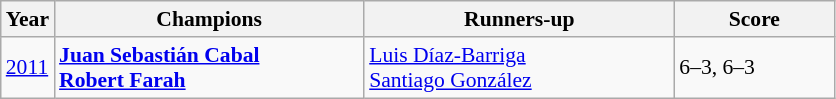<table class="wikitable" style="font-size:90%">
<tr>
<th>Year</th>
<th width="200">Champions</th>
<th width="200">Runners-up</th>
<th width="100">Score</th>
</tr>
<tr>
<td><a href='#'>2011</a></td>
<td> <strong><a href='#'>Juan Sebastián Cabal</a></strong> <br>  <strong><a href='#'>Robert Farah</a></strong></td>
<td> <a href='#'>Luis Díaz-Barriga</a> <br>  <a href='#'>Santiago González</a></td>
<td>6–3, 6–3</td>
</tr>
</table>
